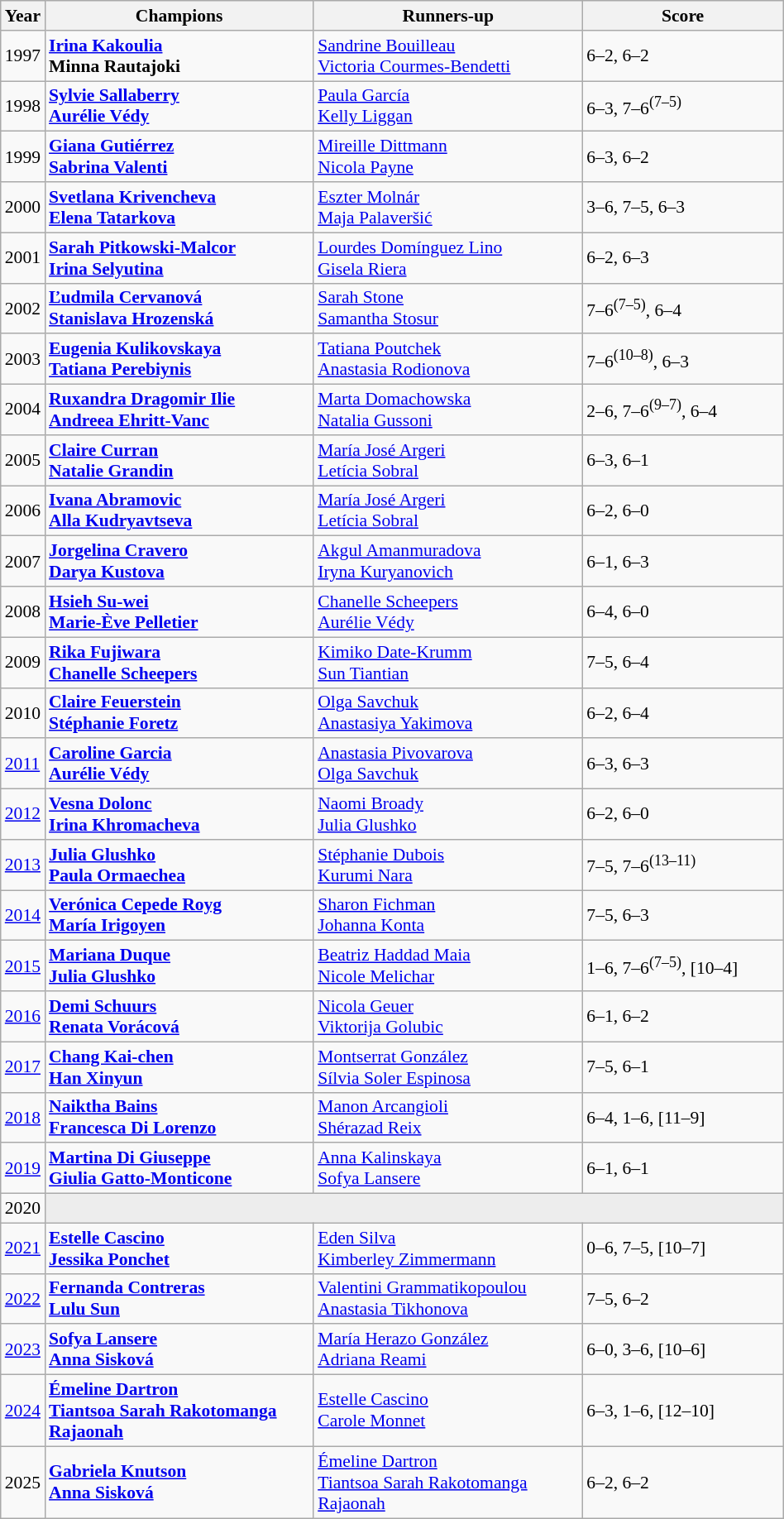<table class="wikitable" style="font-size:90%">
<tr>
<th>Year</th>
<th width="210">Champions</th>
<th width="210">Runners-up</th>
<th width="155">Score</th>
</tr>
<tr>
<td>1997</td>
<td> <strong><a href='#'>Irina Kakoulia</a> <br>  Minna Rautajoki</strong></td>
<td> <a href='#'>Sandrine Bouilleau</a> <br>  <a href='#'>Victoria Courmes-Bendetti</a></td>
<td>6–2, 6–2</td>
</tr>
<tr>
<td>1998</td>
<td> <strong><a href='#'>Sylvie Sallaberry</a> <br>  <a href='#'>Aurélie Védy</a></strong></td>
<td> <a href='#'>Paula García</a> <br>  <a href='#'>Kelly Liggan</a></td>
<td>6–3, 7–6<sup>(7–5)</sup></td>
</tr>
<tr>
<td>1999</td>
<td> <strong><a href='#'>Giana Gutiérrez</a> <br>  <a href='#'>Sabrina Valenti</a></strong></td>
<td> <a href='#'>Mireille Dittmann</a> <br>  <a href='#'>Nicola Payne</a></td>
<td>6–3, 6–2</td>
</tr>
<tr>
<td>2000</td>
<td> <strong><a href='#'>Svetlana Krivencheva</a> <br>  <a href='#'>Elena Tatarkova</a></strong></td>
<td> <a href='#'>Eszter Molnár</a> <br>  <a href='#'>Maja Palaveršić</a></td>
<td>3–6, 7–5, 6–3</td>
</tr>
<tr>
<td>2001</td>
<td> <strong><a href='#'>Sarah Pitkowski-Malcor</a> <br>  <a href='#'>Irina Selyutina</a></strong></td>
<td> <a href='#'>Lourdes Domínguez Lino</a> <br>  <a href='#'>Gisela Riera</a></td>
<td>6–2, 6–3</td>
</tr>
<tr>
<td>2002</td>
<td> <strong><a href='#'>Ľudmila Cervanová</a> <br>  <a href='#'>Stanislava Hrozenská</a></strong></td>
<td> <a href='#'>Sarah Stone</a> <br>  <a href='#'>Samantha Stosur</a></td>
<td>7–6<sup>(7–5)</sup>, 6–4</td>
</tr>
<tr>
<td>2003</td>
<td> <strong><a href='#'>Eugenia Kulikovskaya</a> <br>  <a href='#'>Tatiana Perebiynis</a></strong></td>
<td> <a href='#'>Tatiana Poutchek</a> <br>  <a href='#'>Anastasia Rodionova</a></td>
<td>7–6<sup>(10–8)</sup>, 6–3</td>
</tr>
<tr>
<td>2004</td>
<td> <strong><a href='#'>Ruxandra Dragomir Ilie</a> <br>  <a href='#'>Andreea Ehritt-Vanc</a></strong></td>
<td> <a href='#'>Marta Domachowska</a> <br>  <a href='#'>Natalia Gussoni</a></td>
<td>2–6, 7–6<sup>(9–7)</sup>, 6–4</td>
</tr>
<tr>
<td>2005</td>
<td> <strong><a href='#'>Claire Curran</a> <br>  <a href='#'>Natalie Grandin</a></strong></td>
<td> <a href='#'>María José Argeri</a> <br>  <a href='#'>Letícia Sobral</a></td>
<td>6–3, 6–1</td>
</tr>
<tr>
<td>2006</td>
<td> <strong><a href='#'>Ivana Abramovic</a> <br>  <a href='#'>Alla Kudryavtseva</a></strong></td>
<td> <a href='#'>María José Argeri</a> <br>  <a href='#'>Letícia Sobral</a></td>
<td>6–2, 6–0</td>
</tr>
<tr>
<td>2007</td>
<td> <strong><a href='#'>Jorgelina Cravero</a> <br>  <a href='#'>Darya Kustova</a></strong></td>
<td> <a href='#'>Akgul Amanmuradova</a> <br>  <a href='#'>Iryna Kuryanovich</a></td>
<td>6–1, 6–3</td>
</tr>
<tr>
<td>2008</td>
<td> <strong><a href='#'>Hsieh Su-wei</a> <br>  <a href='#'>Marie-Ève Pelletier</a></strong></td>
<td> <a href='#'>Chanelle Scheepers</a> <br>  <a href='#'>Aurélie Védy</a></td>
<td>6–4, 6–0</td>
</tr>
<tr>
<td>2009</td>
<td> <strong><a href='#'>Rika Fujiwara</a> <br>  <a href='#'>Chanelle Scheepers</a></strong></td>
<td> <a href='#'>Kimiko Date-Krumm</a> <br>  <a href='#'>Sun Tiantian</a></td>
<td>7–5, 6–4</td>
</tr>
<tr>
<td>2010</td>
<td> <strong><a href='#'>Claire Feuerstein</a> <br>  <a href='#'>Stéphanie Foretz</a></strong></td>
<td> <a href='#'>Olga Savchuk</a> <br>  <a href='#'>Anastasiya Yakimova</a></td>
<td>6–2, 6–4</td>
</tr>
<tr>
<td><a href='#'>2011</a></td>
<td> <strong><a href='#'>Caroline Garcia</a> <br>  <a href='#'>Aurélie Védy</a></strong></td>
<td> <a href='#'>Anastasia Pivovarova</a> <br>  <a href='#'>Olga Savchuk</a></td>
<td>6–3, 6–3</td>
</tr>
<tr>
<td><a href='#'>2012</a></td>
<td> <strong><a href='#'>Vesna Dolonc</a> <br>  <a href='#'>Irina Khromacheva</a></strong></td>
<td> <a href='#'>Naomi Broady</a> <br>  <a href='#'>Julia Glushko</a></td>
<td>6–2, 6–0</td>
</tr>
<tr>
<td><a href='#'>2013</a></td>
<td> <strong><a href='#'>Julia Glushko</a> <br>  <a href='#'>Paula Ormaechea</a></strong></td>
<td> <a href='#'>Stéphanie Dubois</a> <br>  <a href='#'>Kurumi Nara</a></td>
<td>7–5, 7–6<sup>(13–11)</sup></td>
</tr>
<tr>
<td><a href='#'>2014</a></td>
<td> <strong><a href='#'>Verónica Cepede Royg</a> <br>  <a href='#'>María Irigoyen</a></strong></td>
<td> <a href='#'>Sharon Fichman</a> <br>  <a href='#'>Johanna Konta</a></td>
<td>7–5, 6–3</td>
</tr>
<tr>
<td><a href='#'>2015</a></td>
<td> <strong><a href='#'>Mariana Duque</a> <br>  <a href='#'>Julia Glushko</a></strong></td>
<td> <a href='#'>Beatriz Haddad Maia</a> <br>  <a href='#'>Nicole Melichar</a></td>
<td>1–6, 7–6<sup>(7–5)</sup>, [10–4]</td>
</tr>
<tr>
<td><a href='#'>2016</a></td>
<td> <strong><a href='#'>Demi Schuurs</a> <br>  <a href='#'>Renata Vorácová</a></strong></td>
<td> <a href='#'>Nicola Geuer</a> <br>  <a href='#'>Viktorija Golubic</a></td>
<td>6–1, 6–2</td>
</tr>
<tr>
<td><a href='#'>2017</a></td>
<td> <strong><a href='#'>Chang Kai-chen</a> <br>  <a href='#'>Han Xinyun</a></strong></td>
<td> <a href='#'>Montserrat González</a> <br>  <a href='#'>Sílvia Soler Espinosa</a></td>
<td>7–5, 6–1</td>
</tr>
<tr>
<td><a href='#'>2018</a></td>
<td> <strong><a href='#'>Naiktha Bains</a> <br>  <a href='#'>Francesca Di Lorenzo</a></strong></td>
<td> <a href='#'>Manon Arcangioli</a> <br>  <a href='#'>Shérazad Reix</a></td>
<td>6–4, 1–6, [11–9]</td>
</tr>
<tr>
<td><a href='#'>2019</a></td>
<td> <strong><a href='#'>Martina Di Giuseppe</a> <br>  <a href='#'>Giulia Gatto-Monticone</a></strong></td>
<td> <a href='#'>Anna Kalinskaya</a> <br>  <a href='#'>Sofya Lansere</a></td>
<td>6–1, 6–1</td>
</tr>
<tr>
<td>2020</td>
<td colspan=3 bgcolor="#ededed"></td>
</tr>
<tr>
<td><a href='#'>2021</a></td>
<td> <strong><a href='#'>Estelle Cascino</a> <br>  <a href='#'>Jessika Ponchet</a></strong></td>
<td> <a href='#'>Eden Silva</a> <br>  <a href='#'>Kimberley Zimmermann</a></td>
<td>0–6, 7–5, [10–7]</td>
</tr>
<tr>
<td><a href='#'>2022</a></td>
<td> <strong><a href='#'>Fernanda Contreras</a> <br>  <a href='#'>Lulu Sun</a></strong></td>
<td> <a href='#'>Valentini Grammatikopoulou</a> <br>  <a href='#'>Anastasia Tikhonova</a></td>
<td>7–5, 6–2</td>
</tr>
<tr>
<td><a href='#'>2023</a></td>
<td> <strong><a href='#'>Sofya Lansere</a> <br>  <a href='#'>Anna Sisková</a></strong></td>
<td> <a href='#'>María Herazo González</a> <br>  <a href='#'>Adriana Reami</a></td>
<td>6–0, 3–6, [10–6]</td>
</tr>
<tr>
<td><a href='#'>2024</a></td>
<td> <strong><a href='#'>Émeline Dartron</a> <br>  <a href='#'>Tiantsoa Sarah Rakotomanga Rajaonah</a></strong></td>
<td> <a href='#'>Estelle Cascino</a> <br>  <a href='#'>Carole Monnet</a></td>
<td>6–3, 1–6, [12–10]</td>
</tr>
<tr>
<td>2025</td>
<td> <strong><a href='#'>Gabriela Knutson</a> <br>  <a href='#'>Anna Sisková</a></strong></td>
<td> <a href='#'>Émeline Dartron</a> <br>  <a href='#'>Tiantsoa Sarah Rakotomanga Rajaonah</a></td>
<td>6–2, 6–2</td>
</tr>
</table>
